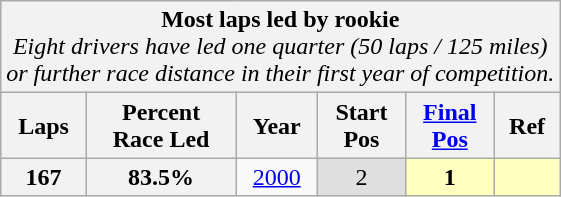<table class="wikitable">
<tr>
<td style="background:#F2F2F2;" align="center" colspan="7"><strong>Most laps led by rookie</strong><br><em>Eight drivers have led one quarter (50 laps / 125 miles)<br>or further race distance in their first year of competition.</em></td>
</tr>
<tr>
<td style="background:#F2F2F2;" align="center"><strong>Laps</strong></td>
<td style="background:#F2F2F2;" align="center"><strong>Percent<br>Race Led</strong></td>
<td style="background:#F2F2F2;" align="center"><strong>Year</strong></td>
<td style="background:#F2F2F2;" align="center"><strong>Start<br>Pos</strong></td>
<td style="background:#F2F2F2;" align="center"><strong><a href='#'>Final<br>Pos</a></strong></td>
<td style="background:#F2F2F2;" align="center"><strong>Ref</strong></td>
</tr>
<tr>
<td style="background:#F2F2F2;" align="center"><strong>167</strong></td>
<td style="background:#F2F2F2;" align="center"><strong>83.5%</strong></td>
<td align="center"><a href='#'>2000</a></td>
<td style="background:#DFDFDF;" align="center">2</td>
<td style="background:#FFFFBF;" align="center"><strong>1</strong></td>
<td style="background:#FFFFBF;" align="center"></td>
</tr>
</table>
